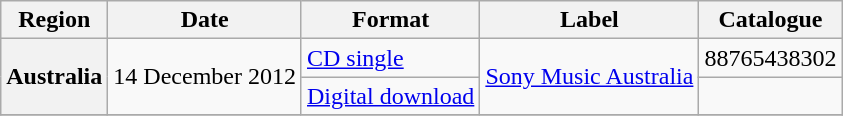<table class="wikitable plainrowheaders">
<tr>
<th scope="col">Region</th>
<th scope="col">Date</th>
<th scope="col">Format</th>
<th scope="col">Label</th>
<th scope="col">Catalogue</th>
</tr>
<tr>
<th scope="row" rowspan="2">Australia</th>
<td rowspan="2">14 December 2012</td>
<td><a href='#'>CD single</a></td>
<td rowspan="2"><a href='#'>Sony Music Australia</a></td>
<td>88765438302</td>
</tr>
<tr>
<td><a href='#'>Digital download</a></td>
<td></td>
</tr>
<tr>
</tr>
</table>
